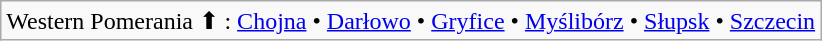<table class="wikitable">
<tr>
<td>Western Pomerania ⬆ : <a href='#'>Chojna</a> • <a href='#'>Darłowo</a> • <a href='#'>Gryfice</a> • <a href='#'>Myślibórz</a> • <a href='#'>Słupsk</a> • <a href='#'>Szczecin</a></td>
</tr>
</table>
